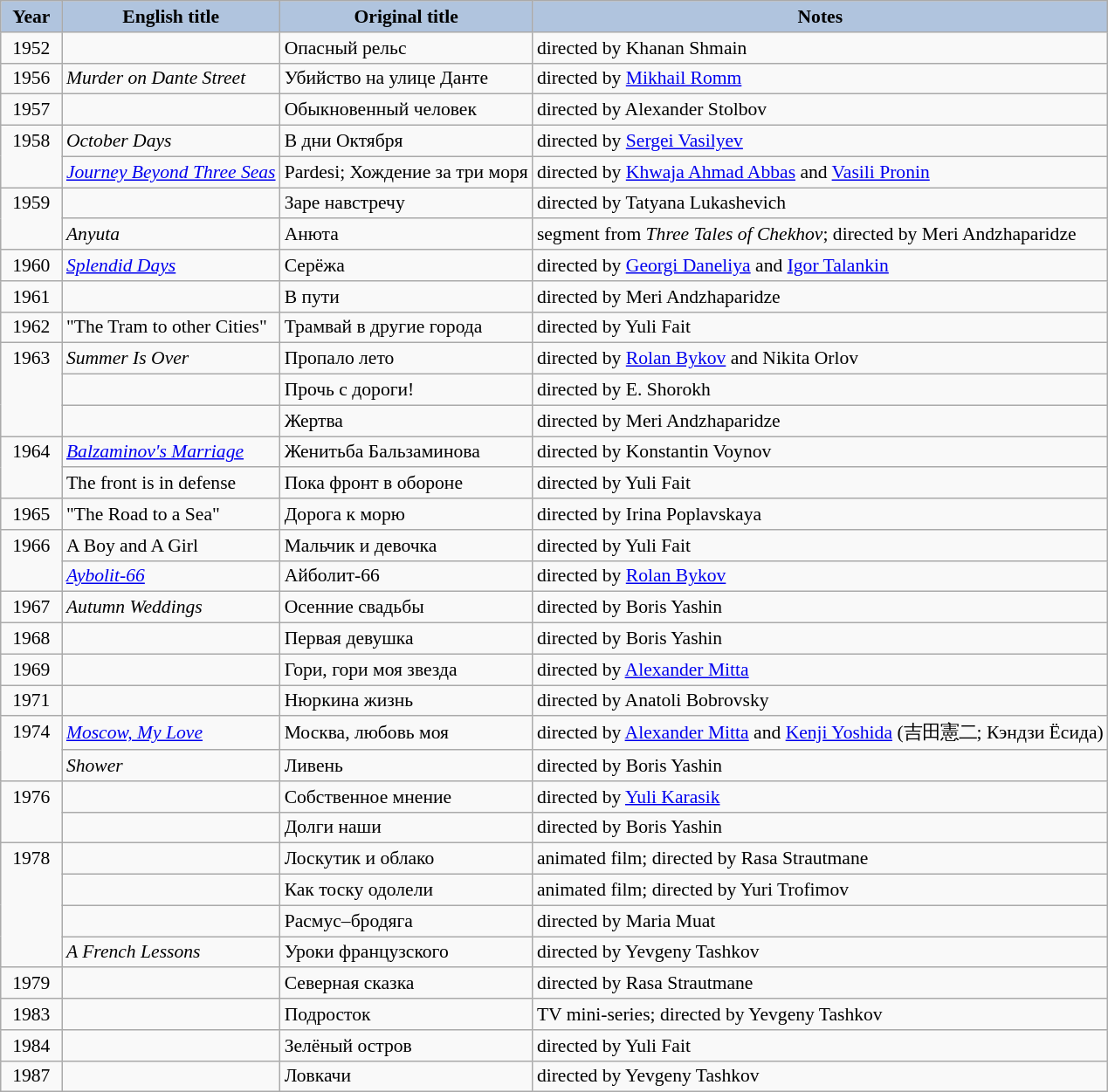<table class="wikitable" style="font-size:90%;">
<tr>
<th style="background:#B0C4DE;" width="40">Year</th>
<th style="background:#B0C4DE;">English title</th>
<th style="background:#B0C4DE;">Original title</th>
<th style="background:#B0C4DE;">Notes</th>
</tr>
<tr>
<td align="center">1952</td>
<td></td>
<td>Опасный рельс</td>
<td>directed by Khanan Shmain</td>
</tr>
<tr>
<td align="center">1956</td>
<td><em>Murder on Dante Street</em></td>
<td>Убийство на улице Данте</td>
<td>directed by <a href='#'>Mikhail Romm</a></td>
</tr>
<tr>
<td align="center">1957</td>
<td></td>
<td>Обыкновенный человек</td>
<td>directed by Alexander Stolbov</td>
</tr>
<tr>
<td rowspan="2" align="center" valign="top">1958</td>
<td><em>October Days</em></td>
<td>В дни Октября</td>
<td>directed by <a href='#'>Sergei Vasilyev</a></td>
</tr>
<tr>
<td><em><a href='#'>Journey Beyond Three Seas</a></em></td>
<td>Pardesi; Хождение за три моря</td>
<td>directed by <a href='#'>Khwaja Ahmad Abbas</a> and <a href='#'>Vasili Pronin</a></td>
</tr>
<tr>
<td rowspan="2" align="center" valign="top">1959</td>
<td></td>
<td>Заре навстречу</td>
<td>directed by Tatyana Lukashevich</td>
</tr>
<tr>
<td><em>Anyuta</em></td>
<td>Анюта</td>
<td>segment from <em>Three Tales of Chekhov</em>; directed by Meri Andzhaparidze</td>
</tr>
<tr>
<td align="center">1960</td>
<td><em><a href='#'>Splendid Days</a></em></td>
<td>Серёжа</td>
<td>directed by <a href='#'>Georgi Daneliya</a> and <a href='#'>Igor Talankin</a></td>
</tr>
<tr>
<td align="center">1961</td>
<td></td>
<td>В пути</td>
<td>directed by Meri Andzhaparidze</td>
</tr>
<tr>
<td align="center">1962</td>
<td>"The Tram to other Cities"</td>
<td>Трамвай в другие города</td>
<td>directed by Yuli Fait</td>
</tr>
<tr>
<td rowspan="3" align="center" valign="top">1963</td>
<td><em>Summer Is Over</em></td>
<td>Пропало лето</td>
<td>directed by <a href='#'>Rolan Bykov</a> and Nikita Orlov</td>
</tr>
<tr>
<td></td>
<td>Прочь с дороги!</td>
<td>directed by E. Shorokh</td>
</tr>
<tr>
<td></td>
<td>Жертва</td>
<td>directed by Meri Andzhaparidze</td>
</tr>
<tr>
<td rowspan="2" align="center" valign="top">1964</td>
<td><em><a href='#'>Balzaminov's Marriage</a></em></td>
<td>Женитьба Бальзаминова</td>
<td>directed by Konstantin Voynov</td>
</tr>
<tr>
<td>The front is in defense</td>
<td>Пока фронт в обороне</td>
<td>directed by Yuli Fait</td>
</tr>
<tr>
<td align="center">1965</td>
<td>"The Road to a Sea"</td>
<td>Дорога к морю</td>
<td>directed by Irina Poplavskaya</td>
</tr>
<tr>
<td rowspan="2" align="center" valign="top">1966</td>
<td>A Boy and A Girl</td>
<td>Мальчик и девочка</td>
<td>directed by Yuli Fait</td>
</tr>
<tr>
<td><em><a href='#'>Aybolit-66</a></em></td>
<td>Айболит-66</td>
<td>directed by <a href='#'>Rolan Bykov</a></td>
</tr>
<tr>
<td align="center">1967</td>
<td><em>Autumn Weddings</em></td>
<td>Осенние свадьбы</td>
<td>directed by Boris Yashin</td>
</tr>
<tr>
<td align="center">1968</td>
<td></td>
<td>Первая девушка</td>
<td>directed by Boris Yashin</td>
</tr>
<tr>
<td align="center">1969</td>
<td></td>
<td>Гори, гори моя звезда</td>
<td>directed by <a href='#'>Alexander Mitta</a></td>
</tr>
<tr>
<td align="center">1971</td>
<td></td>
<td>Нюркина жизнь</td>
<td>directed by Anatoli Bobrovsky</td>
</tr>
<tr>
<td rowspan="2" align="center" valign="top">1974</td>
<td><em><a href='#'>Moscow, My Love</a></em></td>
<td>Москва, любовь моя</td>
<td>directed by <a href='#'>Alexander Mitta</a> and <a href='#'>Kenji Yoshida</a> (吉田憲二; Кэндзи Ёсида)</td>
</tr>
<tr>
<td><em>Shower</em></td>
<td>Ливень</td>
<td>directed by Boris Yashin</td>
</tr>
<tr>
<td rowspan="2" align="center" valign="top">1976</td>
<td></td>
<td>Собственное мнение</td>
<td>directed by <a href='#'>Yuli Karasik</a></td>
</tr>
<tr>
<td></td>
<td>Долги наши</td>
<td>directed by Boris Yashin</td>
</tr>
<tr>
<td rowspan="4" align="center" valign="top">1978</td>
<td></td>
<td>Лоскутик и облако</td>
<td>animated film; directed by Rasa Strautmane</td>
</tr>
<tr>
<td></td>
<td>Как тоску одолели</td>
<td>animated film; directed by Yuri Trofimov</td>
</tr>
<tr>
<td></td>
<td>Расмус–бродяга</td>
<td>directed by Maria Muat</td>
</tr>
<tr>
<td><em>A French Lessons</em></td>
<td>Уроки французского</td>
<td>directed by Yevgeny Tashkov</td>
</tr>
<tr>
<td align="center">1979</td>
<td></td>
<td>Северная сказка</td>
<td>directed by Rasa Strautmane</td>
</tr>
<tr>
<td align="center">1983</td>
<td></td>
<td>Подросток</td>
<td>TV mini-series; directed by Yevgeny Tashkov</td>
</tr>
<tr>
<td align="center">1984</td>
<td></td>
<td>Зелёный остров</td>
<td>directed by Yuli Fait</td>
</tr>
<tr>
<td align="center">1987</td>
<td></td>
<td>Ловкачи</td>
<td>directed by Yevgeny Tashkov</td>
</tr>
</table>
